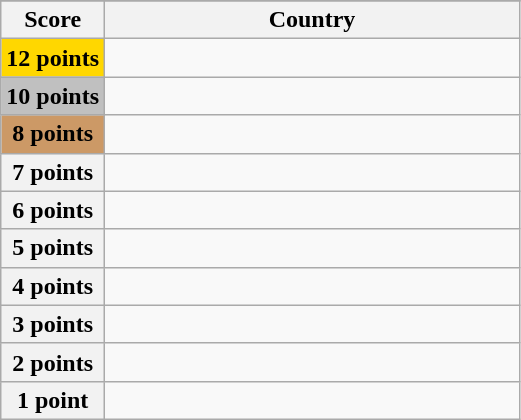<table class="wikitable">
<tr>
</tr>
<tr>
<th scope="col" width="20%">Score</th>
<th scope="col">Country</th>
</tr>
<tr>
<th scope="row" style="background:gold">12 points</th>
<td></td>
</tr>
<tr>
<th scope="row" style="background:silver">10 points</th>
<td></td>
</tr>
<tr>
<th scope="row" style="background:#CC9966">8 points</th>
<td></td>
</tr>
<tr>
<th scope="row">7 points</th>
<td></td>
</tr>
<tr>
<th scope="row">6 points</th>
<td></td>
</tr>
<tr>
<th scope="row">5 points</th>
<td></td>
</tr>
<tr>
<th scope="row">4 points</th>
<td></td>
</tr>
<tr>
<th scope="row">3 points</th>
<td></td>
</tr>
<tr>
<th scope="row">2 points</th>
<td></td>
</tr>
<tr>
<th scope="row">1 point</th>
<td></td>
</tr>
</table>
